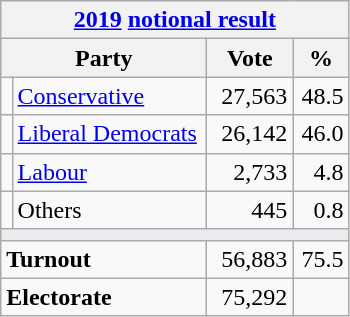<table class="wikitable">
<tr>
<th colspan="4"><a href='#'>2019</a> <a href='#'>notional result</a></th>
</tr>
<tr>
<th bgcolor="#DDDDFF" width="130px" colspan="2">Party</th>
<th bgcolor="#DDDDFF" width="50px">Vote</th>
<th bgcolor="#DDDDFF" width="30px">%</th>
</tr>
<tr>
<td></td>
<td><a href='#'>Conservative</a></td>
<td align=right>27,563</td>
<td align=right>48.5</td>
</tr>
<tr>
<td></td>
<td><a href='#'>Liberal Democrats</a></td>
<td align=right>26,142</td>
<td align=right>46.0</td>
</tr>
<tr>
<td></td>
<td><a href='#'>Labour</a></td>
<td align=right>2,733</td>
<td align=right>4.8</td>
</tr>
<tr>
<td></td>
<td>Others</td>
<td align=right>445</td>
<td align=right>0.8</td>
</tr>
<tr>
<td colspan="4" bgcolor="#EAECF0"></td>
</tr>
<tr>
<td colspan="2"><strong>Turnout</strong></td>
<td align=right>56,883</td>
<td align=right>75.5</td>
</tr>
<tr>
<td colspan="2"><strong>Electorate</strong></td>
<td align=right>75,292</td>
</tr>
</table>
